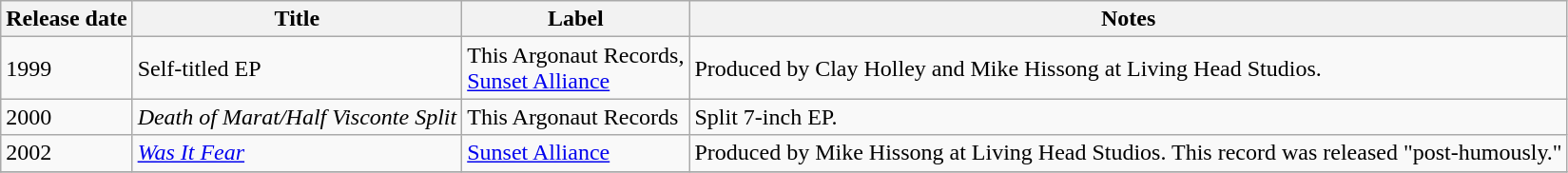<table class="wikitable">
<tr>
<th>Release date</th>
<th>Title</th>
<th>Label</th>
<th>Notes</th>
</tr>
<tr>
<td>1999</td>
<td>Self-titled EP</td>
<td>This Argonaut Records, <br><a href='#'>Sunset Alliance</a></td>
<td>Produced by Clay Holley and Mike Hissong at Living Head Studios.</td>
</tr>
<tr>
<td>2000</td>
<td><em>Death of Marat/Half Visconte Split</em></td>
<td>This Argonaut Records</td>
<td>Split 7-inch EP.</td>
</tr>
<tr>
<td>2002</td>
<td><em><a href='#'>Was It Fear</a></em></td>
<td><a href='#'>Sunset Alliance</a></td>
<td>Produced by Mike Hissong at Living Head Studios. This record was released "post-humously."</td>
</tr>
<tr>
</tr>
</table>
